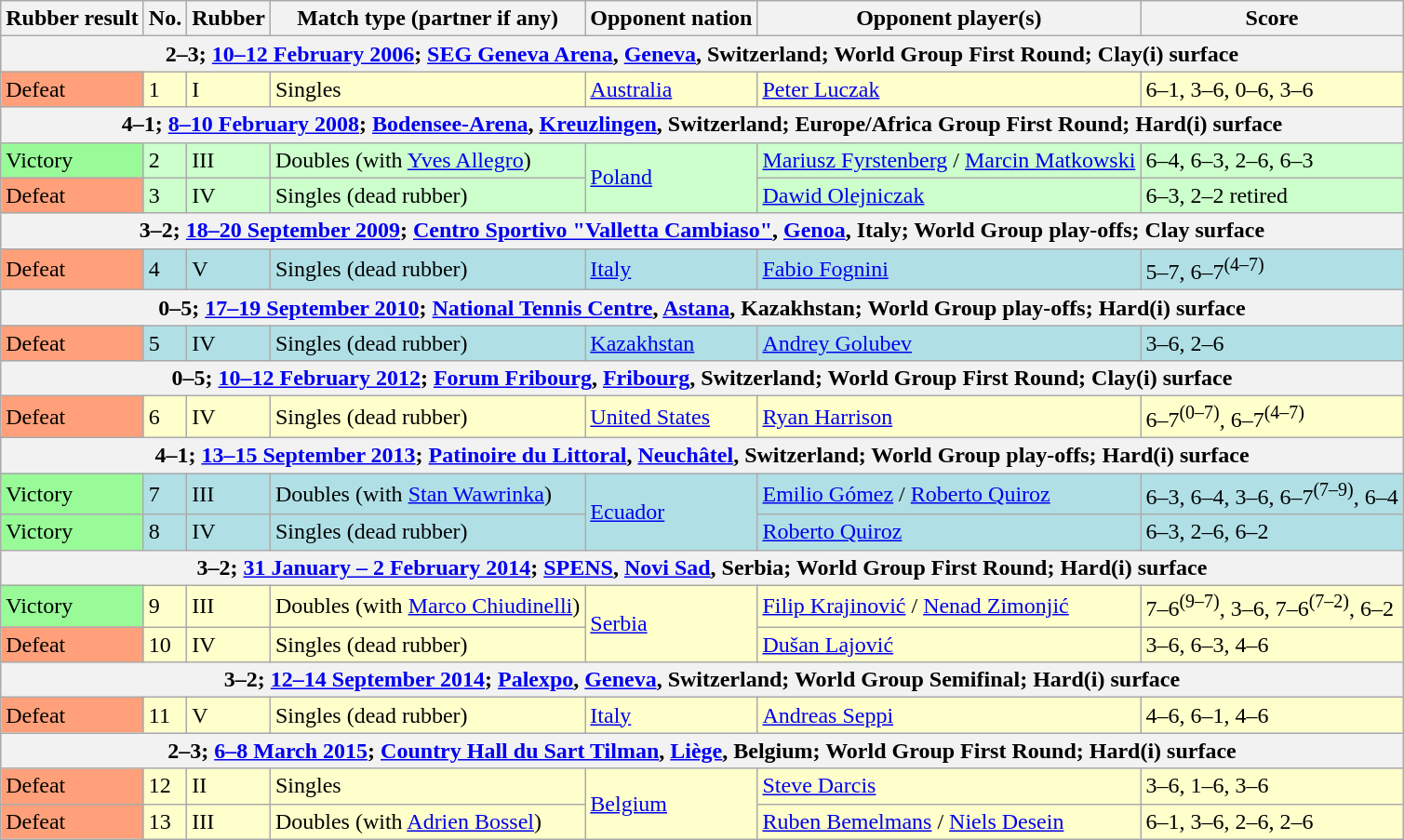<table class=wikitable>
<tr>
<th scope="col">Rubber result</th>
<th scope="col">No.</th>
<th scope="col">Rubber</th>
<th scope="col">Match type (partner if any)</th>
<th scope="col">Opponent nation</th>
<th scope="col">Opponent player(s)</th>
<th scope="col">Score</th>
</tr>
<tr>
<th colspan=7>2–3; <a href='#'>10–12 February 2006</a>; <a href='#'>SEG Geneva Arena</a>, <a href='#'>Geneva</a>, Switzerland; World Group First Round; Clay(i) surface</th>
</tr>
<tr style="background:#ffc;">
<td bgcolor=FFA07A>Defeat</td>
<td>1</td>
<td>I</td>
<td>Singles</td>
<td rowspan=1> <a href='#'>Australia</a></td>
<td><a href='#'>Peter Luczak</a></td>
<td>6–1, 3–6, 0–6, 3–6</td>
</tr>
<tr>
<th colspan=7>4–1; <a href='#'>8–10 February 2008</a>; <a href='#'>Bodensee-Arena</a>, <a href='#'>Kreuzlingen</a>, Switzerland; Europe/Africa Group First Round; Hard(i) surface</th>
</tr>
<tr style="background:#cfc;">
<td bgcolor=98FB98>Victory</td>
<td>2</td>
<td>III</td>
<td>Doubles (with <a href='#'>Yves Allegro</a>)</td>
<td rowspan=2> <a href='#'>Poland</a></td>
<td><a href='#'>Mariusz Fyrstenberg</a> / <a href='#'>Marcin Matkowski</a></td>
<td>6–4, 6–3, 2–6, 6–3</td>
</tr>
<tr style="background:#cfc;">
<td bgcolor=FFA07A>Defeat</td>
<td>3</td>
<td>IV</td>
<td>Singles (dead rubber)</td>
<td><a href='#'>Dawid Olejniczak</a></td>
<td>6–3,  2–2 retired</td>
</tr>
<tr>
<th colspan=7>3–2; <a href='#'>18–20 September 2009</a>; <a href='#'>Centro Sportivo "Valletta Cambiaso"</a>, <a href='#'>Genoa</a>, Italy; World Group play-offs; Clay surface</th>
</tr>
<tr style="background:#B0E0E6;">
<td bgcolor=FFA07A>Defeat</td>
<td>4</td>
<td>V</td>
<td>Singles (dead rubber)</td>
<td rowspan=1> <a href='#'>Italy</a></td>
<td><a href='#'>Fabio Fognini</a></td>
<td>5–7, 6–7<sup>(4–7)</sup></td>
</tr>
<tr>
<th colspan=7>0–5; <a href='#'>17–19 September 2010</a>; <a href='#'>National Tennis Centre</a>, <a href='#'>Astana</a>, Kazakhstan; World Group play-offs; Hard(i) surface</th>
</tr>
<tr style="background:#B0E0E6;">
<td bgcolor=FFA07A>Defeat</td>
<td>5</td>
<td>IV</td>
<td>Singles (dead rubber)</td>
<td rowspan=1> <a href='#'>Kazakhstan</a></td>
<td><a href='#'>Andrey Golubev</a></td>
<td>3–6, 2–6</td>
</tr>
<tr>
<th colspan=7>0–5; <a href='#'>10–12 February 2012</a>; <a href='#'>Forum Fribourg</a>, <a href='#'>Fribourg</a>, Switzerland; World Group First Round; Clay(i) surface</th>
</tr>
<tr style="background:#ffc;">
<td bgcolor=FFA07A>Defeat</td>
<td>6</td>
<td>IV</td>
<td>Singles (dead rubber)</td>
<td rowspan=1> <a href='#'>United States</a></td>
<td><a href='#'>Ryan Harrison</a></td>
<td>6–7<sup>(0–7)</sup>, 6–7<sup>(4–7)</sup></td>
</tr>
<tr>
<th colspan=7>4–1; <a href='#'>13–15 September 2013</a>; <a href='#'>Patinoire du Littoral</a>, <a href='#'>Neuchâtel</a>, Switzerland; World Group play-offs; Hard(i) surface</th>
</tr>
<tr style="background:#B0E0E6;">
<td bgcolor=98FB98>Victory</td>
<td>7</td>
<td>III</td>
<td>Doubles (with <a href='#'>Stan Wawrinka</a>)</td>
<td rowspan=2> <a href='#'>Ecuador</a></td>
<td><a href='#'>Emilio Gómez</a> / <a href='#'>Roberto Quiroz</a></td>
<td>6–3, 6–4, 3–6, 6–7<sup>(7–9)</sup>, 6–4</td>
</tr>
<tr style="background:#B0E0E6;">
<td bgcolor=98FB98>Victory</td>
<td>8</td>
<td>IV</td>
<td>Singles (dead rubber)</td>
<td><a href='#'>Roberto Quiroz</a></td>
<td>6–3, 2–6, 6–2</td>
</tr>
<tr>
<th colspan=7>3–2; <a href='#'>31 January – 2 February 2014</a>; <a href='#'>SPENS</a>, <a href='#'>Novi Sad</a>, Serbia; World Group First Round; Hard(i) surface</th>
</tr>
<tr style="background:#ffc;">
<td bgcolor=98FB98>Victory</td>
<td>9</td>
<td>III</td>
<td>Doubles (with <a href='#'>Marco Chiudinelli</a>)</td>
<td rowspan=2> <a href='#'>Serbia</a></td>
<td><a href='#'>Filip Krajinović</a> / <a href='#'>Nenad Zimonjić</a></td>
<td>7–6<sup>(9–7)</sup>, 3–6, 7–6<sup>(7–2)</sup>, 6–2</td>
</tr>
<tr style="background:#ffc;">
<td bgcolor=FFA07A>Defeat</td>
<td>10</td>
<td>IV</td>
<td>Singles (dead rubber)</td>
<td><a href='#'>Dušan Lajović</a></td>
<td>3–6, 6–3, 4–6</td>
</tr>
<tr>
<th colspan=7>3–2; <a href='#'>12–14 September 2014</a>; <a href='#'>Palexpo</a>, <a href='#'>Geneva</a>, Switzerland; World Group Semifinal; Hard(i) surface</th>
</tr>
<tr style="background:#ffc;">
<td bgcolor=FFA07A>Defeat</td>
<td>11</td>
<td>V</td>
<td>Singles (dead rubber)</td>
<td> <a href='#'>Italy</a></td>
<td><a href='#'>Andreas Seppi</a></td>
<td>4–6, 6–1, 4–6</td>
</tr>
<tr>
<th colspan=7>2–3; <a href='#'>6–8 March 2015</a>; <a href='#'>Country Hall du Sart Tilman</a>, <a href='#'>Liège</a>, Belgium; World Group First Round; Hard(i) surface</th>
</tr>
<tr style="background:#ffc;">
<td bgcolor=FFA07A>Defeat</td>
<td>12</td>
<td>II</td>
<td>Singles</td>
<td rowspan=2> <a href='#'>Belgium</a></td>
<td><a href='#'>Steve Darcis</a></td>
<td>3–6, 1–6, 3–6</td>
</tr>
<tr style="background:#ffc;">
<td bgcolor=FFA07A>Defeat</td>
<td>13</td>
<td>III</td>
<td>Doubles (with <a href='#'>Adrien Bossel</a>)</td>
<td><a href='#'>Ruben Bemelmans</a> / <a href='#'>Niels Desein</a></td>
<td>6–1, 3–6, 2–6, 2–6</td>
</tr>
</table>
